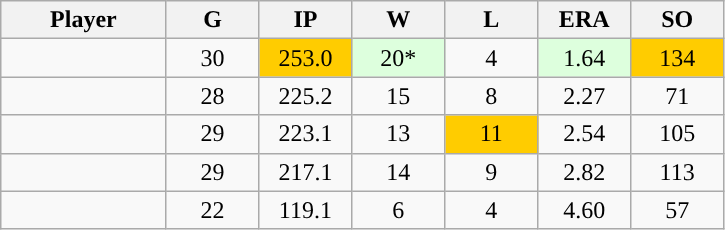<table class="wikitable sortable">
<tr>
<th bgcolor="#DDDDFF" width="16%">Player</th>
<th bgcolor="#DDDDFF" width="9%">G</th>
<th bgcolor="#DDDDFF" width="9%">IP</th>
<th bgcolor="#DDDDFF" width="9%">W</th>
<th bgcolor="#DDDDFF" width="9%">L</th>
<th bgcolor="#DDDDFF" width="9%">ERA</th>
<th bgcolor="#DDDDFF" width="9%">SO</th>
</tr>
<tr align="center">
<td></td>
<td>30</td>
<td style="background:#fc0;">253.0</td>
<td style="background:#DDFFDD;">20*</td>
<td>4</td>
<td style="background:#DDFFDD;">1.64</td>
<td style="background:#fc0;">134</td>
</tr>
<tr align="center">
<td></td>
<td>28</td>
<td>225.2</td>
<td>15</td>
<td>8</td>
<td>2.27</td>
<td>71</td>
</tr>
<tr align="center">
<td></td>
<td>29</td>
<td>223.1</td>
<td>13</td>
<td style="background:#fc0;">11</td>
<td>2.54</td>
<td>105</td>
</tr>
<tr align=center>
<td></td>
<td>29</td>
<td>217.1</td>
<td>14</td>
<td>9</td>
<td>2.82</td>
<td>113</td>
</tr>
<tr align=center>
<td></td>
<td>22</td>
<td>119.1</td>
<td>6</td>
<td>4</td>
<td>4.60</td>
<td>57</td>
</tr>
</table>
